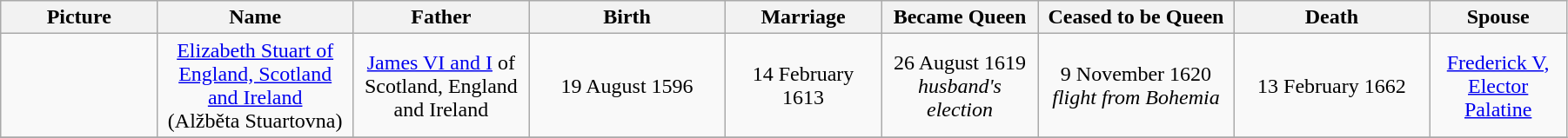<table width=95% class="wikitable">
<tr>
<th width = "8%">Picture</th>
<th width = "10%">Name</th>
<th width = "9%">Father</th>
<th width = "10%">Birth</th>
<th width = "8%">Marriage</th>
<th width = "8%">Became Queen</th>
<th width = "10%">Ceased to be Queen</th>
<th width = "10%">Death</th>
<th width = "7%">Spouse</th>
</tr>
<tr>
<td align=center></td>
<td align="center"><a href='#'>Elizabeth Stuart of England, Scotland and Ireland</a><br>(Alžběta Stuartovna)</td>
<td align="center"><a href='#'>James VI and I</a> of Scotland, England and Ireland</td>
<td align="center">19 August 1596</td>
<td align="center">14 February 1613</td>
<td align="center">26 August 1619<br><em>husband's election</em></td>
<td align=center>9 November 1620<br><em>flight from Bohemia</em></td>
<td align="center">13 February 1662</td>
<td align="center"><a href='#'>Frederick V, Elector Palatine</a></td>
</tr>
<tr>
</tr>
</table>
